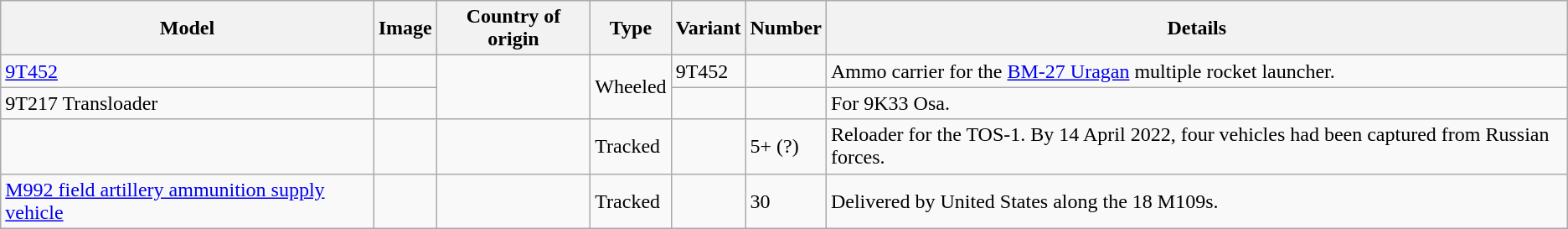<table class="wikitable sortable">
<tr>
<th>Model</th>
<th>Image</th>
<th style="width:115px;">Country of origin</th>
<th>Type</th>
<th>Variant</th>
<th>Number</th>
<th>Details</th>
</tr>
<tr>
<td><a href='#'>9T452</a></td>
<td></td>
<td rowspan="2"></td>
<td rowspan="2">Wheeled</td>
<td>9T452</td>
<td></td>
<td>Ammo carrier for the <a href='#'>BM-27 Uragan</a> multiple rocket launcher.</td>
</tr>
<tr>
<td>9T217 Transloader</td>
<td></td>
<td></td>
<td></td>
<td>For 9K33 Osa.</td>
</tr>
<tr>
<td></td>
<td></td>
<td></td>
<td>Tracked</td>
<td></td>
<td>5+ (?)</td>
<td>Reloader for the TOS-1. By 14 April 2022, four vehicles had been captured from Russian forces.</td>
</tr>
<tr>
<td><a href='#'>M992 field artillery ammunition supply vehicle</a></td>
<td></td>
<td></td>
<td>Tracked</td>
<td></td>
<td>30</td>
<td>Delivered by United States along the 18 M109s.</td>
</tr>
</table>
